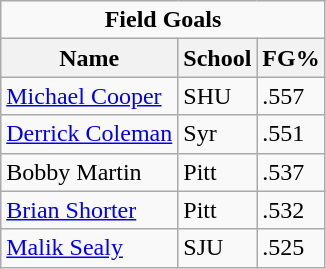<table class="wikitable">
<tr>
<td colspan=3 style="text-align:center;"><strong>Field Goals</strong></td>
</tr>
<tr>
<th>Name</th>
<th>School</th>
<th>FG%</th>
</tr>
<tr>
<td><a href='#'>Michael Cooper</a></td>
<td>SHU</td>
<td>.557</td>
</tr>
<tr>
<td><a href='#'>Derrick Coleman</a></td>
<td>Syr</td>
<td>.551</td>
</tr>
<tr>
<td>Bobby Martin</td>
<td>Pitt</td>
<td>.537</td>
</tr>
<tr>
<td><a href='#'>Brian Shorter</a></td>
<td>Pitt</td>
<td>.532</td>
</tr>
<tr>
<td><a href='#'>Malik Sealy</a></td>
<td>SJU</td>
<td>.525</td>
</tr>
</table>
